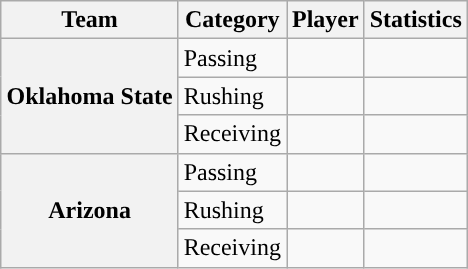<table class="wikitable" style="float:right">
<tr>
<th>Team</th>
<th>Category</th>
<th>Player</th>
<th>Statistics</th>
</tr>
<tr>
<th rowspan=3>Oklahoma State</th>
<td>Passing</td>
<td></td>
<td></td>
</tr>
<tr>
<td>Rushing</td>
<td></td>
<td></td>
</tr>
<tr>
<td>Receiving</td>
<td></td>
<td></td>
</tr>
<tr>
<th rowspan=3>Arizona</th>
<td>Passing</td>
<td></td>
<td></td>
</tr>
<tr>
<td>Rushing</td>
<td></td>
<td></td>
</tr>
<tr>
<td>Receiving</td>
<td></td>
<td></td>
</tr>
</table>
